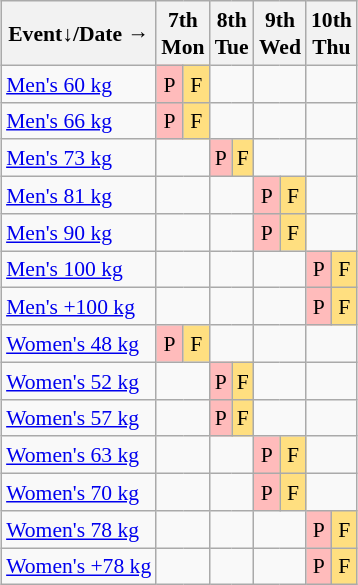<table class="wikitable" style="margin:0.5em auto; font-size:90%; line-height:1.25em; text-align:center;">
<tr>
<th>Event↓/Date →</th>
<th colspan=2>7th<br>Mon</th>
<th colspan=2>8th<br>Tue</th>
<th colspan=2>9th<br>Wed</th>
<th colspan=2>10th<br>Thu</th>
</tr>
<tr>
<td align="left"><a href='#'>Men's 60 kg</a></td>
<td bgcolor="#FFBBBB">P</td>
<td bgcolor="#FFDF80">F</td>
<td colspan=2></td>
<td colspan=2></td>
<td colspan=2></td>
</tr>
<tr>
<td align="left"><a href='#'>Men's 66 kg</a></td>
<td bgcolor="#FFBBBB">P</td>
<td bgcolor="#FFDF80">F</td>
<td colspan=2></td>
<td colspan=2></td>
<td colspan=2></td>
</tr>
<tr>
<td align="left"><a href='#'>Men's 73 kg</a></td>
<td colspan=2></td>
<td bgcolor="#FFBBBB">P</td>
<td bgcolor="#FFDF80">F</td>
<td colspan=2></td>
<td colspan=2></td>
</tr>
<tr>
<td align="left"><a href='#'>Men's 81 kg</a></td>
<td colspan=2></td>
<td colspan=2></td>
<td bgcolor="#FFBBBB">P</td>
<td bgcolor="#FFDF80">F</td>
<td colspan=2></td>
</tr>
<tr>
<td align="left"><a href='#'>Men's 90 kg</a></td>
<td colspan=2></td>
<td colspan=2></td>
<td bgcolor="#FFBBBB">P</td>
<td bgcolor="#FFDF80">F</td>
<td colspan=2></td>
</tr>
<tr>
<td align="left"><a href='#'>Men's 100 kg</a></td>
<td colspan=2></td>
<td colspan=2></td>
<td colspan=2></td>
<td bgcolor="#FFBBBB">P</td>
<td bgcolor="#FFDF80">F</td>
</tr>
<tr>
<td align="left"><a href='#'>Men's +100 kg</a></td>
<td colspan=2></td>
<td colspan=2></td>
<td colspan=2></td>
<td bgcolor="#FFBBBB">P</td>
<td bgcolor="#FFDF80">F</td>
</tr>
<tr>
<td align="left"><a href='#'>Women's 48 kg</a></td>
<td bgcolor="#FFBBBB">P</td>
<td bgcolor="#FFDF80">F</td>
<td colspan=2></td>
<td colspan=2></td>
<td colspan=2></td>
</tr>
<tr>
<td align="left"><a href='#'>Women's 52 kg</a></td>
<td colspan=2></td>
<td bgcolor="#FFBBBB">P</td>
<td bgcolor="#FFDF80">F</td>
<td colspan=2></td>
<td colspan=2></td>
</tr>
<tr>
<td align="left"><a href='#'>Women's 57 kg</a></td>
<td colspan=2></td>
<td bgcolor="#FFBBBB">P</td>
<td bgcolor="#FFDF80">F</td>
<td colspan=2></td>
<td colspan=2></td>
</tr>
<tr>
<td align="left"><a href='#'>Women's 63 kg</a></td>
<td colspan=2></td>
<td colspan=2></td>
<td bgcolor="#FFBBBB">P</td>
<td bgcolor="#FFDF80">F</td>
<td colspan=2></td>
</tr>
<tr>
<td align="left"><a href='#'>Women's 70 kg</a></td>
<td colspan=2></td>
<td colspan=2></td>
<td bgcolor="#FFBBBB">P</td>
<td bgcolor="#FFDF80">F</td>
<td colspan=2></td>
</tr>
<tr>
<td align="left"><a href='#'>Women's 78 kg</a></td>
<td colspan=2></td>
<td colspan=2></td>
<td colspan=2></td>
<td bgcolor="#FFBBBB">P</td>
<td bgcolor="#FFDF80">F</td>
</tr>
<tr>
<td align="left"><a href='#'>Women's +78 kg</a></td>
<td colspan=2></td>
<td colspan=2></td>
<td colspan=2></td>
<td bgcolor="#FFBBBB">P</td>
<td bgcolor="#FFDF80">F</td>
</tr>
</table>
